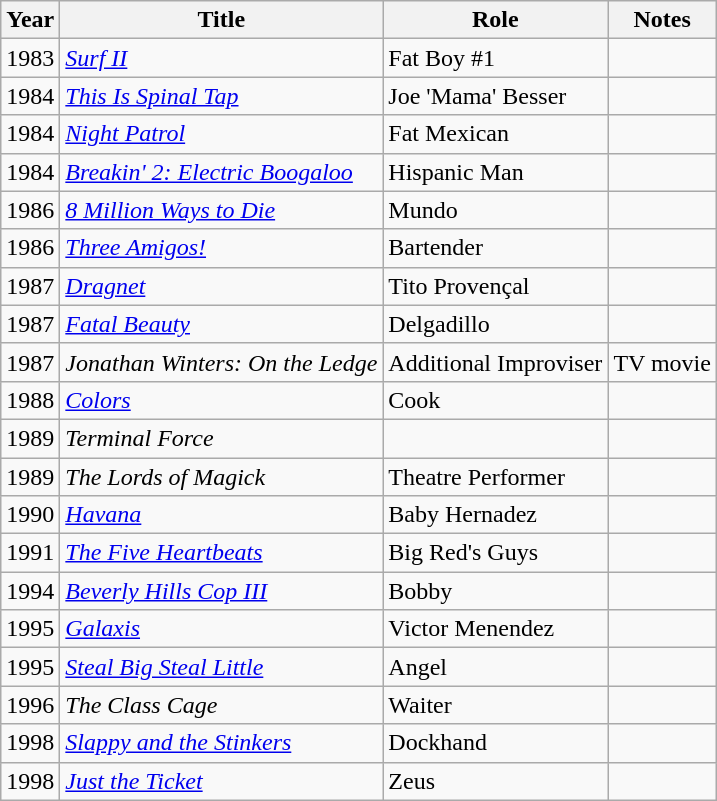<table class="wikitable">
<tr>
<th>Year</th>
<th>Title</th>
<th>Role</th>
<th>Notes</th>
</tr>
<tr>
<td>1983</td>
<td><em><a href='#'>Surf II</a></em></td>
<td>Fat Boy #1</td>
<td></td>
</tr>
<tr>
<td>1984</td>
<td><em><a href='#'>This Is Spinal Tap</a></em></td>
<td>Joe 'Mama' Besser</td>
<td></td>
</tr>
<tr>
<td>1984</td>
<td><em><a href='#'>Night Patrol</a></em></td>
<td>Fat Mexican</td>
<td></td>
</tr>
<tr>
<td>1984</td>
<td><em><a href='#'>Breakin' 2: Electric Boogaloo</a></em></td>
<td>Hispanic Man</td>
<td></td>
</tr>
<tr>
<td>1986</td>
<td><em><a href='#'>8 Million Ways to Die</a></em></td>
<td>Mundo</td>
<td></td>
</tr>
<tr>
<td>1986</td>
<td><em><a href='#'>Three Amigos!</a></em></td>
<td>Bartender</td>
<td></td>
</tr>
<tr>
<td>1987</td>
<td><em><a href='#'>Dragnet</a></em></td>
<td>Tito Provençal</td>
<td></td>
</tr>
<tr>
<td>1987</td>
<td><em><a href='#'>Fatal Beauty</a></em></td>
<td>Delgadillo</td>
<td></td>
</tr>
<tr>
<td>1987</td>
<td><em>Jonathan Winters: On the Ledge</em></td>
<td>Additional Improviser</td>
<td>TV movie</td>
</tr>
<tr>
<td>1988</td>
<td><em><a href='#'>Colors</a></em></td>
<td>Cook</td>
<td></td>
</tr>
<tr>
<td>1989</td>
<td><em>Terminal Force</em></td>
<td></td>
<td></td>
</tr>
<tr>
<td>1989</td>
<td><em>The Lords of Magick</em></td>
<td>Theatre Performer</td>
<td></td>
</tr>
<tr>
<td>1990</td>
<td><em><a href='#'>Havana</a></em></td>
<td>Baby Hernadez</td>
<td></td>
</tr>
<tr>
<td>1991</td>
<td><em><a href='#'>The Five Heartbeats</a></em></td>
<td>Big Red's Guys</td>
<td></td>
</tr>
<tr>
<td>1994</td>
<td><em><a href='#'>Beverly Hills Cop III</a></em></td>
<td>Bobby</td>
<td></td>
</tr>
<tr>
<td>1995</td>
<td><em><a href='#'>Galaxis</a></em></td>
<td>Victor Menendez</td>
<td></td>
</tr>
<tr>
<td>1995</td>
<td><em><a href='#'>Steal Big Steal Little</a></em></td>
<td>Angel</td>
<td></td>
</tr>
<tr>
<td>1996</td>
<td><em>The Class Cage</em></td>
<td>Waiter</td>
<td></td>
</tr>
<tr>
<td>1998</td>
<td><em><a href='#'>Slappy and the Stinkers</a></em></td>
<td>Dockhand</td>
<td></td>
</tr>
<tr>
<td>1998</td>
<td><em><a href='#'>Just the Ticket</a></em></td>
<td>Zeus</td>
<td></td>
</tr>
</table>
